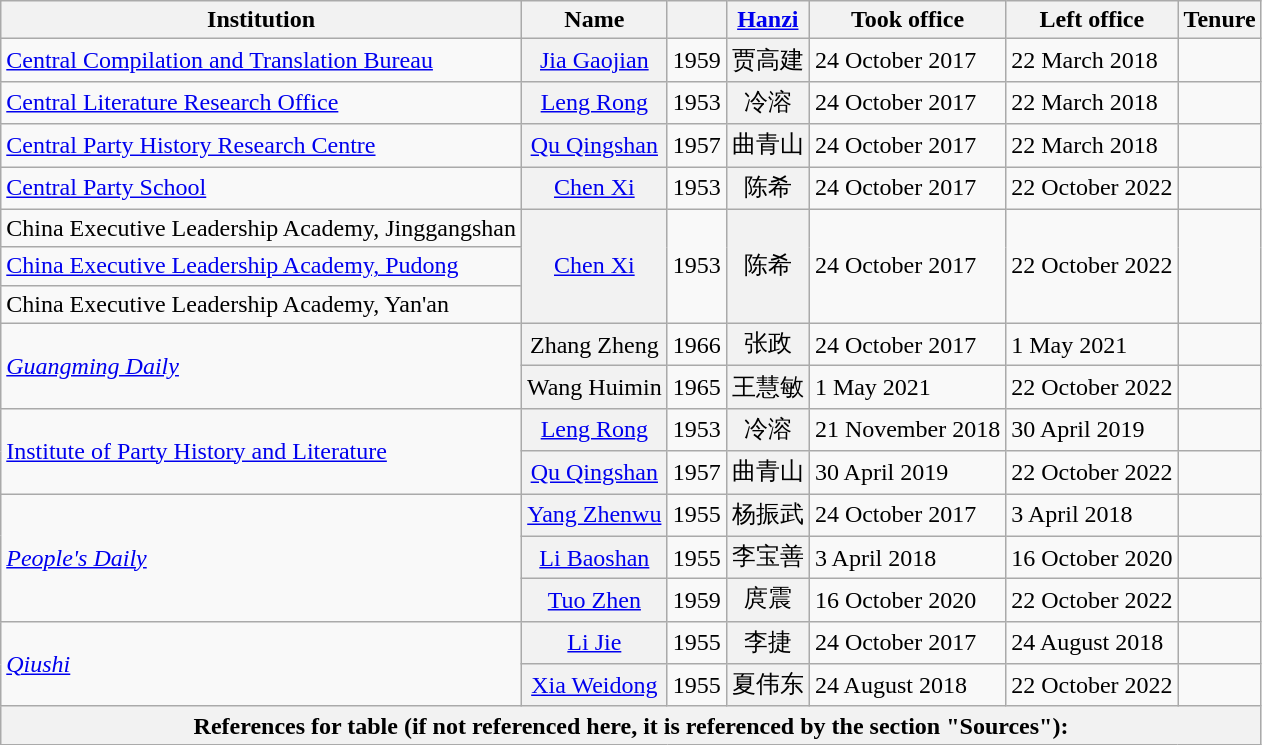<table class="wikitable sortable">
<tr>
<th scope="col">Institution</th>
<th scope="col">Name</th>
<th scope="col"></th>
<th class="unsortable"><a href='#'>Hanzi</a></th>
<th scope="col">Took office</th>
<th scope="col">Left office</th>
<th scope="col">Tenure</th>
</tr>
<tr>
<td><a href='#'>Central Compilation and Translation Bureau</a></td>
<th align="center" scope="row" style="font-weight:normal;"><a href='#'>Jia Gaojian</a></th>
<td align="center">1959</td>
<th align="center" scope="row" style="font-weight:normal;">贾高建</th>
<td>24 October 2017</td>
<td>22 March 2018</td>
<td></td>
</tr>
<tr>
<td><a href='#'>Central Literature Research Office</a></td>
<th align="center" scope="row" style="font-weight:normal;"><a href='#'>Leng Rong</a></th>
<td align="center">1953</td>
<th align="center" scope="row" style="font-weight:normal;">冷溶</th>
<td>24 October 2017</td>
<td>22 March 2018</td>
<td></td>
</tr>
<tr>
<td><a href='#'>Central Party History Research Centre</a></td>
<th align="center" scope="row" style="font-weight:normal;"><a href='#'>Qu Qingshan</a></th>
<td align="center">1957</td>
<th align="center" scope="row" style="font-weight:normal;">曲青山</th>
<td>24 October 2017</td>
<td>22 March 2018</td>
<td></td>
</tr>
<tr>
<td><a href='#'>Central Party School</a></td>
<th align="center" scope="row" style="font-weight:normal;"><a href='#'>Chen Xi</a></th>
<td align="center">1953</td>
<th align="center" scope="row" style="font-weight:normal;">陈希</th>
<td>24 October 2017</td>
<td>22 October 2022</td>
<td></td>
</tr>
<tr>
<td>China Executive Leadership Academy, Jinggangshan</td>
<th rowspan="3" align="center" scope="row" style="font-weight:normal;"><a href='#'>Chen Xi</a></th>
<td rowspan="3" align="center">1953</td>
<th rowspan="3" align="center" scope="row" style="font-weight:normal;">陈希</th>
<td rowspan="3">24 October 2017</td>
<td rowspan="3">22 October 2022</td>
<td rowspan="3"></td>
</tr>
<tr>
<td><a href='#'>China Executive Leadership Academy, Pudong</a></td>
</tr>
<tr>
<td>China Executive Leadership Academy, Yan'an</td>
</tr>
<tr>
<td rowspan="2"><em><a href='#'>Guangming Daily</a></em></td>
<th align="center" scope="row" style="font-weight:normal;">Zhang Zheng</th>
<td align="center">1966</td>
<th align="center" scope="row" style="font-weight:normal;">张政</th>
<td>24 October 2017</td>
<td>1 May 2021</td>
<td></td>
</tr>
<tr>
<th align="center" scope="row" style="font-weight:normal;">Wang Huimin</th>
<td align="center">1965</td>
<th align="center" scope="row" style="font-weight:normal;">王慧敏</th>
<td>1 May 2021</td>
<td>22 October 2022</td>
<td></td>
</tr>
<tr>
<td rowspan=2><a href='#'>Institute of Party History and Literature</a></td>
<th align="center" scope="row" style="font-weight:normal;"><a href='#'>Leng Rong</a></th>
<td align="center">1953</td>
<th align="center" scope="row" style="font-weight:normal;">冷溶</th>
<td>21 November 2018</td>
<td>30 April 2019</td>
<td></td>
</tr>
<tr>
<th align="center" scope="row" style="font-weight:normal;"><a href='#'>Qu Qingshan</a></th>
<td align="center">1957</td>
<th align="center" scope="row" style="font-weight:normal;">曲青山</th>
<td>30 April 2019</td>
<td>22 October 2022</td>
<td></td>
</tr>
<tr>
<td rowspan="3"><em><a href='#'>People's Daily</a></em></td>
<th align="center" scope="row" style="font-weight:normal;"><a href='#'>Yang Zhenwu</a></th>
<td align="center">1955</td>
<th align="center" scope="row" style="font-weight:normal;">杨振武</th>
<td>24 October 2017</td>
<td>3 April 2018</td>
<td></td>
</tr>
<tr>
<th align="center" scope="row" style="font-weight:normal;"><a href='#'>Li Baoshan</a></th>
<td align="center">1955</td>
<th align="center" scope="row" style="font-weight:normal;">李宝善</th>
<td>3 April 2018</td>
<td>16 October 2020</td>
<td></td>
</tr>
<tr>
<th align="center" scope="row" style="font-weight:normal;"><a href='#'>Tuo Zhen</a></th>
<td align="center">1959</td>
<th align="center" scope="row" style="font-weight:normal;">庹震</th>
<td>16 October 2020</td>
<td>22 October 2022</td>
<td></td>
</tr>
<tr>
<td rowspan=2><em><a href='#'>Qiushi</a></em></td>
<th align="center" scope="row" style="font-weight:normal;"><a href='#'>Li Jie</a></th>
<td align="center">1955</td>
<th align="center" scope="row" style="font-weight:normal;">李捷</th>
<td>24 October 2017</td>
<td>24 August 2018</td>
<td></td>
</tr>
<tr>
<th align="center" scope="row" style="font-weight:normal;"><a href='#'>Xia Weidong</a></th>
<td align="center">1955</td>
<th align="center" scope="row" style="font-weight:normal;">夏伟东</th>
<td>24 August 2018</td>
<td>22 October 2022</td>
<td></td>
</tr>
<tr>
<th colspan="7" unsortable>References for table (if not referenced here, it is referenced by the section "Sources"):<br></th>
</tr>
</table>
